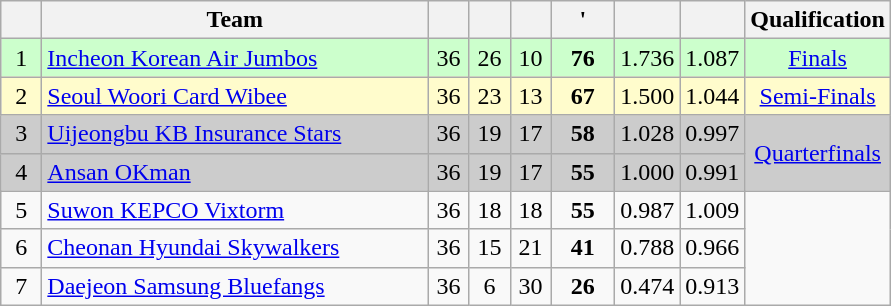<table class="wikitable" style="text-align:center;">
<tr>
<th width=20></th>
<th width=250>Team</th>
<th width=20></th>
<th width=20></th>
<th width=20></th>
<th width=35> '</th>
<th width=35></th>
<th width=35></th>
<th width=50>Qualification</th>
</tr>
<tr bgcolor=#ccffcc>
<td>1</td>
<td align=left><a href='#'>Incheon Korean Air Jumbos</a></td>
<td>36</td>
<td>26</td>
<td>10</td>
<td><strong>76</strong></td>
<td>1.736</td>
<td>1.087</td>
<td><a href='#'>Finals</a></td>
</tr>
<tr bgcolor=#fffccc>
<td>2</td>
<td align=left><a href='#'>Seoul Woori Card Wibee</a></td>
<td>36</td>
<td>23</td>
<td>13</td>
<td><strong>67</strong></td>
<td>1.500</td>
<td>1.044</td>
<td><a href='#'>Semi-Finals</a></td>
</tr>
<tr bgcolor=#cccccc>
<td>3</td>
<td align=left><a href='#'>Uijeongbu KB Insurance Stars</a></td>
<td>36</td>
<td>19</td>
<td>17</td>
<td><strong>58</strong></td>
<td>1.028</td>
<td>0.997</td>
<td rowspan="2"><a href='#'>Quarterfinals</a></td>
</tr>
<tr bgcolor=#cccccc>
<td>4</td>
<td align=left><a href='#'>Ansan OKman</a></td>
<td>36</td>
<td>19</td>
<td>17</td>
<td><strong>55</strong></td>
<td>1.000</td>
<td>0.991</td>
</tr>
<tr>
<td>5</td>
<td align=left><a href='#'>Suwon KEPCO Vixtorm</a></td>
<td>36</td>
<td>18</td>
<td>18</td>
<td><strong>55</strong></td>
<td>0.987</td>
<td>1.009</td>
<td rowspan="4"></td>
</tr>
<tr>
<td>6</td>
<td align=left><a href='#'>Cheonan Hyundai Skywalkers</a></td>
<td>36</td>
<td>15</td>
<td>21</td>
<td><strong>41</strong></td>
<td>0.788</td>
<td>0.966</td>
</tr>
<tr>
<td>7</td>
<td align=left><a href='#'>Daejeon Samsung Bluefangs</a></td>
<td>36</td>
<td>6</td>
<td>30</td>
<td><strong>26</strong></td>
<td>0.474</td>
<td>0.913</td>
</tr>
</table>
